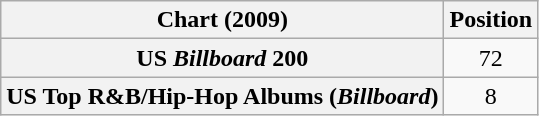<table class="wikitable sortable plainrowheaders" style="text-align:center">
<tr>
<th scope="col">Chart (2009)</th>
<th scope="col">Position</th>
</tr>
<tr>
<th scope="row">US <em>Billboard</em> 200</th>
<td>72</td>
</tr>
<tr>
<th scope="row">US Top R&B/Hip-Hop Albums (<em>Billboard</em>)</th>
<td>8</td>
</tr>
</table>
